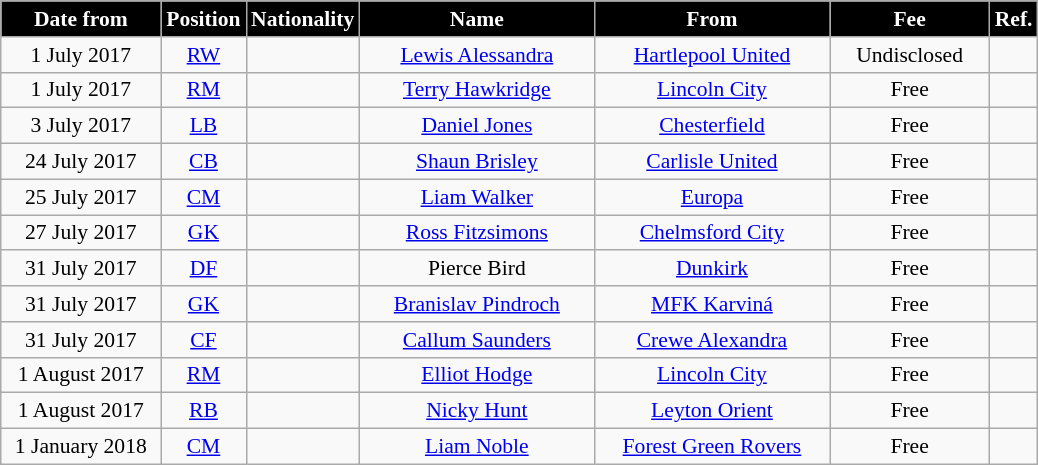<table class="wikitable"  style="text-align:center; font-size:90%; ">
<tr>
<th style="background:#000000; color:#FFFFFF; width:100px;">Date from</th>
<th style="background:#000000; color:#FFFFFF; width:50px;">Position</th>
<th style="background:#000000; color:#FFFFFF; width:50px;">Nationality</th>
<th style="background:#000000; color:#FFFFFF; width:150px;">Name</th>
<th style="background:#000000; color:#FFFFFF; width:150px;">From</th>
<th style="background:#000000; color:#FFFFFF; width:100px;">Fee</th>
<th style="background:#000000; color:#FFFFFF; width:25px;">Ref.</th>
</tr>
<tr>
<td>1 July 2017</td>
<td><a href='#'>RW</a></td>
<td></td>
<td><a href='#'>Lewis Alessandra</a></td>
<td><a href='#'>Hartlepool United</a></td>
<td>Undisclosed</td>
<td></td>
</tr>
<tr>
<td>1 July 2017</td>
<td><a href='#'>RM</a></td>
<td></td>
<td><a href='#'>Terry Hawkridge</a></td>
<td><a href='#'>Lincoln City</a></td>
<td>Free</td>
<td></td>
</tr>
<tr>
<td>3 July 2017</td>
<td><a href='#'>LB</a></td>
<td></td>
<td><a href='#'>Daniel Jones</a></td>
<td><a href='#'>Chesterfield</a></td>
<td>Free</td>
<td></td>
</tr>
<tr>
<td>24 July 2017</td>
<td><a href='#'>CB</a></td>
<td></td>
<td><a href='#'>Shaun Brisley</a></td>
<td><a href='#'>Carlisle United</a></td>
<td>Free</td>
<td></td>
</tr>
<tr>
<td>25 July 2017</td>
<td><a href='#'>CM</a></td>
<td></td>
<td><a href='#'>Liam Walker</a></td>
<td><a href='#'>Europa</a></td>
<td>Free</td>
<td></td>
</tr>
<tr>
<td>27 July 2017</td>
<td><a href='#'>GK</a></td>
<td></td>
<td><a href='#'>Ross Fitzsimons</a></td>
<td><a href='#'>Chelmsford City</a></td>
<td>Free</td>
<td></td>
</tr>
<tr>
<td>31 July 2017</td>
<td><a href='#'>DF</a></td>
<td></td>
<td>Pierce Bird</td>
<td><a href='#'>Dunkirk</a></td>
<td>Free</td>
<td></td>
</tr>
<tr>
<td>31 July 2017</td>
<td><a href='#'>GK</a></td>
<td></td>
<td><a href='#'>Branislav Pindroch</a></td>
<td><a href='#'>MFK Karviná</a></td>
<td>Free</td>
<td></td>
</tr>
<tr>
<td>31 July 2017</td>
<td><a href='#'>CF</a></td>
<td></td>
<td><a href='#'>Callum Saunders</a></td>
<td><a href='#'>Crewe Alexandra</a></td>
<td>Free</td>
<td></td>
</tr>
<tr>
<td>1 August 2017</td>
<td><a href='#'>RM</a></td>
<td></td>
<td><a href='#'>Elliot Hodge</a></td>
<td><a href='#'>Lincoln City</a></td>
<td>Free</td>
<td></td>
</tr>
<tr>
<td>1 August 2017</td>
<td><a href='#'>RB</a></td>
<td></td>
<td><a href='#'>Nicky Hunt</a></td>
<td><a href='#'>Leyton Orient</a></td>
<td>Free</td>
<td></td>
</tr>
<tr>
<td>1 January 2018</td>
<td><a href='#'>CM</a></td>
<td></td>
<td><a href='#'>Liam Noble</a></td>
<td><a href='#'>Forest Green Rovers</a></td>
<td>Free</td>
<td></td>
</tr>
</table>
